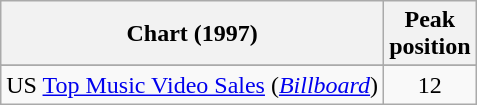<table class="wikitable sortable">
<tr>
<th>Chart (1997)</th>
<th>Peak<br>position</th>
</tr>
<tr>
</tr>
<tr>
<td>US <a href='#'>Top Music Video Sales</a> (<em><a href='#'>Billboard</a></em>)</td>
<td align="center">12</td>
</tr>
</table>
